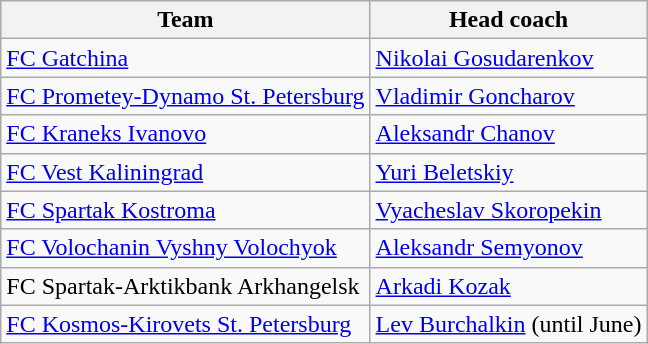<table class="wikitable" style="float:left; margin-right:1em">
<tr>
<th>Team</th>
<th>Head coach</th>
</tr>
<tr>
<td><a href='#'>FC Gatchina</a></td>
<td><a href='#'>Nikolai Gosudarenkov</a></td>
</tr>
<tr>
<td><a href='#'>FC Prometey-Dynamo St. Petersburg</a></td>
<td><a href='#'>Vladimir Goncharov</a></td>
</tr>
<tr>
<td><a href='#'>FC Kraneks Ivanovo</a></td>
<td><a href='#'>Aleksandr Chanov</a></td>
</tr>
<tr>
<td><a href='#'>FC Vest Kaliningrad</a></td>
<td><a href='#'>Yuri Beletskiy</a></td>
</tr>
<tr>
<td><a href='#'>FC Spartak Kostroma</a></td>
<td><a href='#'>Vyacheslav Skoropekin</a></td>
</tr>
<tr>
<td><a href='#'>FC Volochanin Vyshny Volochyok</a></td>
<td><a href='#'>Aleksandr Semyonov</a></td>
</tr>
<tr>
<td>FC Spartak-Arktikbank Arkhangelsk</td>
<td><a href='#'>Arkadi Kozak</a></td>
</tr>
<tr>
<td><a href='#'>FC Kosmos-Kirovets St. Petersburg</a></td>
<td><a href='#'>Lev Burchalkin</a> (until June)</td>
</tr>
</table>
